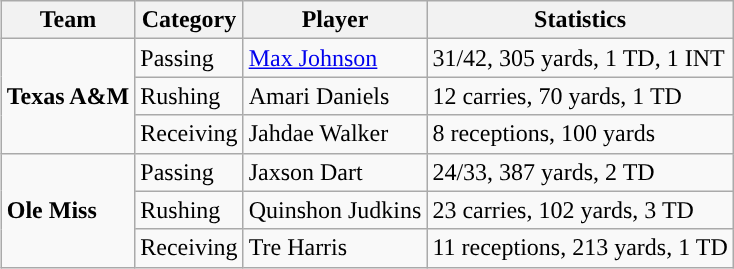<table class="wikitable" style="float: right;">
<tr>
<th>Team</th>
<th>Category</th>
<th>Player</th>
<th>Statistics</th>
</tr>
<tr>
<td rowspan=3><strong>Texas A&M</strong></td>
<td>Passing</td>
<td><a href='#'>Max Johnson</a></td>
<td>31/42, 305 yards, 1 TD, 1 INT</td>
</tr>
<tr>
<td>Rushing</td>
<td>Amari Daniels</td>
<td>12 carries, 70 yards, 1 TD</td>
</tr>
<tr>
<td>Receiving</td>
<td>Jahdae Walker</td>
<td>8 receptions, 100 yards</td>
</tr>
<tr>
<td rowspan=3><strong>Ole Miss</strong></td>
<td>Passing</td>
<td>Jaxson Dart</td>
<td>24/33, 387 yards, 2 TD</td>
</tr>
<tr>
<td>Rushing</td>
<td>Quinshon Judkins</td>
<td>23 carries, 102 yards, 3 TD</td>
</tr>
<tr>
<td>Receiving</td>
<td>Tre Harris</td>
<td>11 receptions, 213 yards, 1 TD</td>
</tr>
</table>
